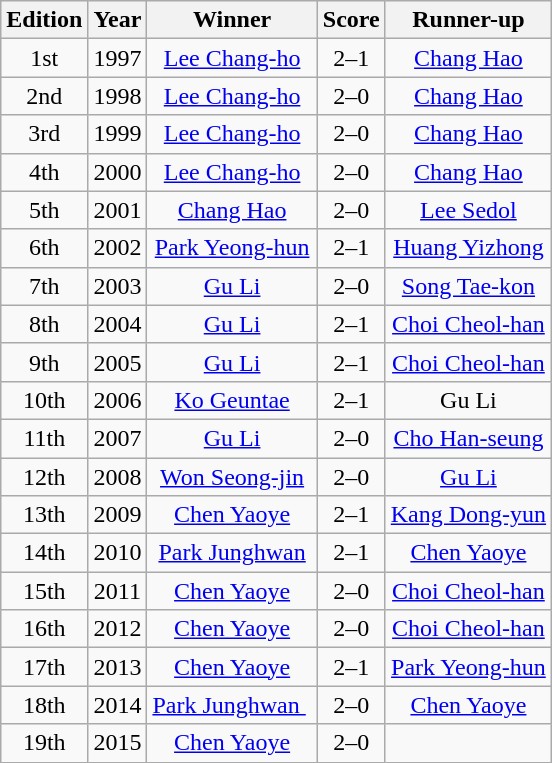<table class="wikitable" style="text-align: center;">
<tr>
<th>Edition</th>
<th>Year</th>
<th>Winner</th>
<th>Score</th>
<th>Runner-up</th>
</tr>
<tr>
<td>1st</td>
<td>1997</td>
<td> <a href='#'>Lee Chang-ho</a></td>
<td>2–1</td>
<td> <a href='#'>Chang Hao</a></td>
</tr>
<tr>
<td>2nd</td>
<td>1998</td>
<td> <a href='#'>Lee Chang-ho</a></td>
<td>2–0</td>
<td> <a href='#'>Chang Hao</a></td>
</tr>
<tr>
<td>3rd</td>
<td>1999</td>
<td> <a href='#'>Lee Chang-ho</a></td>
<td>2–0</td>
<td> <a href='#'>Chang Hao</a></td>
</tr>
<tr>
<td>4th</td>
<td>2000</td>
<td> <a href='#'>Lee Chang-ho</a></td>
<td>2–0</td>
<td> <a href='#'>Chang Hao</a></td>
</tr>
<tr>
<td>5th</td>
<td>2001</td>
<td> <a href='#'>Chang Hao</a></td>
<td>2–0</td>
<td> <a href='#'>Lee Sedol</a></td>
</tr>
<tr>
<td>6th</td>
<td>2002</td>
<td> <a href='#'>Park Yeong-hun</a></td>
<td>2–1</td>
<td> <a href='#'>Huang Yizhong</a></td>
</tr>
<tr>
<td>7th</td>
<td>2003</td>
<td> <a href='#'>Gu Li</a></td>
<td>2–0</td>
<td> <a href='#'>Song Tae-kon</a></td>
</tr>
<tr>
<td>8th</td>
<td>2004</td>
<td> <a href='#'>Gu Li</a></td>
<td>2–1</td>
<td> <a href='#'>Choi Cheol-han</a></td>
</tr>
<tr>
<td>9th</td>
<td>2005</td>
<td> <a href='#'>Gu Li</a></td>
<td>2–1</td>
<td> <a href='#'>Choi Cheol-han</a></td>
</tr>
<tr>
<td>10th</td>
<td>2006</td>
<td> <a href='#'>Ko Geuntae</a></td>
<td>2–1</td>
<td> Gu Li</td>
</tr>
<tr>
<td>11th</td>
<td>2007</td>
<td> <a href='#'>Gu Li</a></td>
<td>2–0</td>
<td> <a href='#'>Cho Han-seung</a></td>
</tr>
<tr>
<td>12th</td>
<td>2008</td>
<td> <a href='#'>Won Seong-jin</a></td>
<td>2–0</td>
<td> <a href='#'>Gu Li</a></td>
</tr>
<tr>
<td>13th</td>
<td>2009</td>
<td> <a href='#'>Chen Yaoye</a></td>
<td>2–1</td>
<td> <a href='#'>Kang Dong-yun</a></td>
</tr>
<tr>
<td>14th</td>
<td>2010</td>
<td> <a href='#'>Park Junghwan</a></td>
<td>2–1</td>
<td> <a href='#'>Chen Yaoye</a></td>
</tr>
<tr>
<td>15th</td>
<td>2011</td>
<td> <a href='#'>Chen Yaoye</a></td>
<td>2–0</td>
<td> <a href='#'>Choi Cheol-han</a></td>
</tr>
<tr>
<td>16th</td>
<td>2012</td>
<td> <a href='#'>Chen Yaoye</a></td>
<td>2–0</td>
<td> <a href='#'>Choi Cheol-han</a></td>
</tr>
<tr>
<td>17th</td>
<td>2013</td>
<td> <a href='#'>Chen Yaoye</a></td>
<td>2–1</td>
<td> <a href='#'>Park Yeong-hun</a></td>
</tr>
<tr>
<td>18th</td>
<td>2014</td>
<td> <a href='#'>Park Junghwan </a> </td>
<td>2–0</td>
<td> <a href='#'>Chen Yaoye</a></td>
</tr>
<tr>
<td>19th</td>
<td>2015</td>
<td> <a href='#'>Chen Yaoye</a></td>
<td>2–0</td>
<td> </td>
</tr>
</table>
